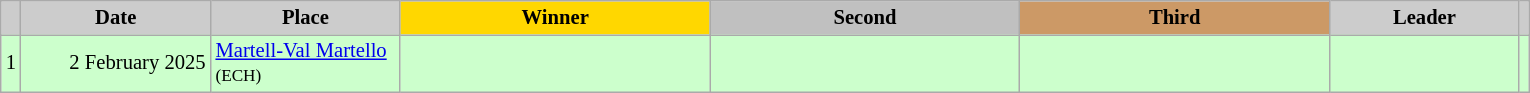<table class="wikitable plainrowheaders" style="background:#fff; font-size:86%; line-height:16px; border:grey solid 1px; border-collapse:collapse;">
<tr>
<th scope="col" style="background:#ccc; width=20 px;"></th>
<th scope="col" style="background:#ccc; width:120px;">Date</th>
<th scope="col" style="background:#ccc; width:120px;">Place <br> </th>
<th scope="col" style="background:gold; width:200px;">Winner</th>
<th scope="col" style="background:silver; width:200px;">Second</th>
<th scope="col" style="background:#c96; width:200px;">Third</th>
<th scope="col" style="background:#ccc; width:120px;">Leader <br> </th>
<th scope="col" style="background:#ccc; width=20 px;"></th>
</tr>
<tr style="background:#CCFFCC">
<td align="center">1</td>
<td align="right">2 February 2025</td>
<td> <a href='#'>Martell-Val Martello</a> <small>(ECH)</small></td>
<td></td>
<td></td>
<td></td>
<td></td>
<td></td>
</tr>
</table>
